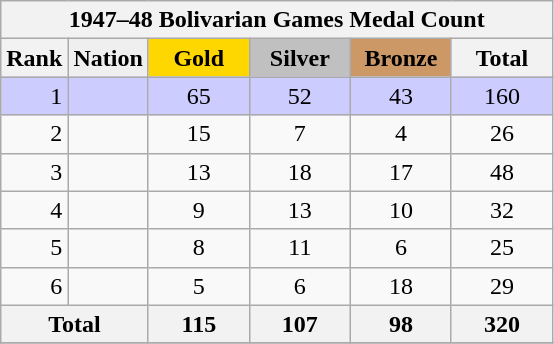<table class="wikitable" border="2" style="text-align:center">
<tr>
<th colspan=6>1947–48 Bolivarian Games Medal Count</th>
</tr>
<tr bgcolor="#efefef">
<th>Rank</th>
<td align=left><strong>Nation</strong></td>
<td bgcolor="gold" align=center width=60><strong>Gold</strong></td>
<td bgcolor="silver" align=center width=60><strong>Silver</strong></td>
<td bgcolor="CC9966" align=center width=60><strong>Bronze</strong></td>
<th width=60>Total</th>
</tr>
<tr style="background:#ccccff">
<td align=right>1</td>
<td align=left></td>
<td>65</td>
<td>52</td>
<td>43</td>
<td>160</td>
</tr>
<tr>
<td align=right>2</td>
<td align=left></td>
<td>15</td>
<td>7</td>
<td>4</td>
<td>26</td>
</tr>
<tr>
<td align=right>3</td>
<td align=left></td>
<td>13</td>
<td>18</td>
<td>17</td>
<td>48</td>
</tr>
<tr>
<td align=right>4</td>
<td align=left></td>
<td>9</td>
<td>13</td>
<td>10</td>
<td>32</td>
</tr>
<tr>
<td align=right>5</td>
<td align=left></td>
<td>8</td>
<td>11</td>
<td>6</td>
<td>25</td>
</tr>
<tr>
<td align=right>6</td>
<td align=left></td>
<td>5</td>
<td>6</td>
<td>18</td>
<td>29</td>
</tr>
<tr>
<th colspan="2">Total</th>
<th>115</th>
<th>107</th>
<th>98</th>
<th>320</th>
</tr>
<tr>
</tr>
</table>
